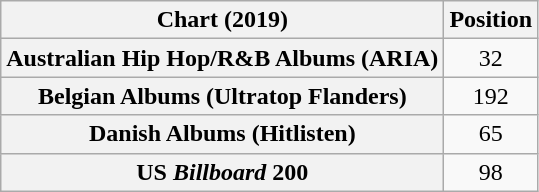<table class="wikitable sortable plainrowheaders" style="text-align:center">
<tr>
<th scope="col">Chart (2019)</th>
<th scope="col">Position</th>
</tr>
<tr>
<th scope="row">Australian Hip Hop/R&B Albums (ARIA)</th>
<td>32</td>
</tr>
<tr>
<th scope="row">Belgian Albums (Ultratop Flanders)</th>
<td>192</td>
</tr>
<tr>
<th scope="row">Danish Albums (Hitlisten)</th>
<td>65</td>
</tr>
<tr>
<th scope="row">US <em>Billboard</em> 200</th>
<td>98</td>
</tr>
</table>
